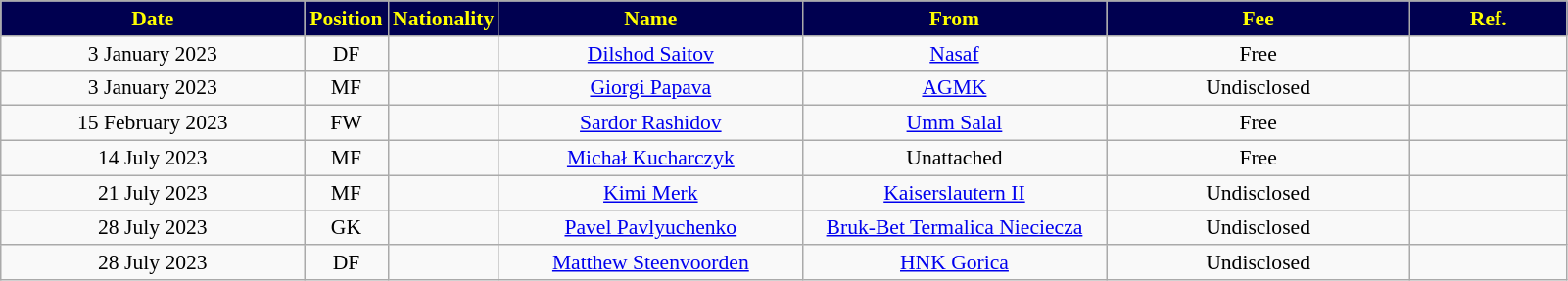<table class="wikitable"  style="text-align:center; font-size:90%; ">
<tr>
<th style="background:#000050; color:yellow; width:200px;">Date</th>
<th style="background:#000050; color:yellow; width:50px;">Position</th>
<th style="background:#000050; color:yellow; width:50px;">Nationality</th>
<th style="background:#000050; color:yellow; width:200px;">Name</th>
<th style="background:#000050; color:yellow; width:200px;">From</th>
<th style="background:#000050; color:yellow; width:200px;">Fee</th>
<th style="background:#000050; color:yellow; width:100px;">Ref.</th>
</tr>
<tr>
<td>3 January 2023</td>
<td>DF</td>
<td></td>
<td><a href='#'>Dilshod Saitov</a></td>
<td><a href='#'>Nasaf</a></td>
<td>Free</td>
<td></td>
</tr>
<tr>
<td>3 January 2023</td>
<td>MF</td>
<td></td>
<td><a href='#'>Giorgi Papava</a></td>
<td><a href='#'>AGMK</a></td>
<td>Undisclosed</td>
<td></td>
</tr>
<tr>
<td>15 February 2023</td>
<td>FW</td>
<td></td>
<td><a href='#'>Sardor Rashidov</a></td>
<td><a href='#'>Umm Salal</a></td>
<td>Free</td>
<td></td>
</tr>
<tr>
<td>14 July 2023</td>
<td>MF</td>
<td></td>
<td><a href='#'>Michał Kucharczyk</a></td>
<td>Unattached</td>
<td>Free</td>
<td></td>
</tr>
<tr>
<td>21 July 2023</td>
<td>MF</td>
<td></td>
<td><a href='#'>Kimi Merk</a></td>
<td><a href='#'>Kaiserslautern II</a></td>
<td>Undisclosed</td>
<td></td>
</tr>
<tr>
<td>28 July 2023</td>
<td>GK</td>
<td></td>
<td><a href='#'>Pavel Pavlyuchenko</a></td>
<td><a href='#'>Bruk-Bet Termalica Nieciecza</a></td>
<td>Undisclosed</td>
<td></td>
</tr>
<tr>
<td>28 July 2023</td>
<td>DF</td>
<td></td>
<td><a href='#'>Matthew Steenvoorden</a></td>
<td><a href='#'>HNK Gorica</a></td>
<td>Undisclosed</td>
<td></td>
</tr>
</table>
